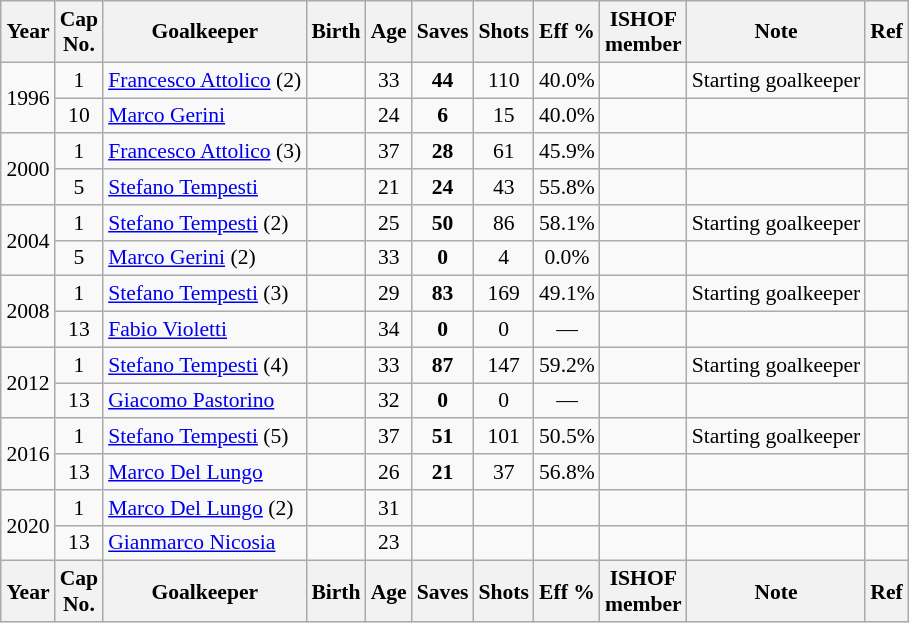<table class="wikitable sortable" style="text-align: center; font-size: 90%; margin-left: 1em;">
<tr>
<th>Year</th>
<th class="unsortable">Cap<br>No.</th>
<th>Goalkeeper</th>
<th>Birth</th>
<th>Age</th>
<th>Saves</th>
<th>Shots</th>
<th>Eff %</th>
<th>ISHOF<br>member</th>
<th>Note</th>
<th class="unsortable">Ref</th>
</tr>
<tr>
<td rowspan="2" style="text-align: left;">1996 </td>
<td>1</td>
<td style="text-align: left;" data-sort-value="Attolico, Francesco"><a href='#'>Francesco Attolico</a> (2)</td>
<td></td>
<td>33</td>
<td><strong>44</strong></td>
<td>110</td>
<td>40.0%</td>
<td></td>
<td style="text-align: left;">Starting goalkeeper</td>
<td></td>
</tr>
<tr>
<td>10</td>
<td style="text-align: left;" data-sort-value="Gerini, Marco"><a href='#'>Marco Gerini</a></td>
<td></td>
<td>24</td>
<td><strong>6</strong></td>
<td>15</td>
<td>40.0%</td>
<td></td>
<td style="text-align: left;"></td>
<td></td>
</tr>
<tr>
<td rowspan="2" style="text-align: left;">2000</td>
<td>1</td>
<td style="text-align: left;" data-sort-value="Attolico, Francesco"><a href='#'>Francesco Attolico</a> (3)</td>
<td></td>
<td>37</td>
<td><strong>28</strong></td>
<td>61</td>
<td>45.9%</td>
<td></td>
<td style="text-align: left;"></td>
<td></td>
</tr>
<tr>
<td>5</td>
<td style="text-align: left;" data-sort-value="Tempesti, Stefano"><a href='#'>Stefano Tempesti</a></td>
<td></td>
<td>21</td>
<td><strong>24</strong></td>
<td>43</td>
<td>55.8%</td>
<td></td>
<td style="text-align: left;"></td>
<td></td>
</tr>
<tr>
<td rowspan="2" style="text-align: left;">2004</td>
<td>1</td>
<td style="text-align: left;" data-sort-value="Tempesti, Stefano"><a href='#'>Stefano Tempesti</a> (2)</td>
<td></td>
<td>25</td>
<td><strong>50</strong></td>
<td>86</td>
<td>58.1%</td>
<td></td>
<td style="text-align: left;">Starting goalkeeper</td>
<td></td>
</tr>
<tr>
<td>5</td>
<td style="text-align: left;" data-sort-value="Gerini, Marco"><a href='#'>Marco Gerini</a> (2)</td>
<td></td>
<td>33</td>
<td><strong>0</strong></td>
<td>4</td>
<td>0.0%</td>
<td></td>
<td style="text-align: left;"></td>
<td></td>
</tr>
<tr>
<td rowspan="2" style="text-align: left;">2008</td>
<td>1</td>
<td style="text-align: left;" data-sort-value="Tempesti, Stefano"><a href='#'>Stefano Tempesti</a> (3)</td>
<td></td>
<td>29</td>
<td><strong>83</strong></td>
<td>169</td>
<td>49.1%</td>
<td></td>
<td style="text-align: left;">Starting goalkeeper</td>
<td></td>
</tr>
<tr>
<td>13</td>
<td style="text-align: left;" data-sort-value="Violetti, Fabio"><a href='#'>Fabio Violetti</a></td>
<td></td>
<td>34</td>
<td><strong>0</strong></td>
<td>0</td>
<td>—</td>
<td></td>
<td style="text-align: left;"></td>
<td></td>
</tr>
<tr>
<td rowspan="2" style="text-align: left;">2012 </td>
<td>1</td>
<td style="text-align: left;" data-sort-value="Tempesti, Stefano"><a href='#'>Stefano Tempesti</a> (4)</td>
<td></td>
<td>33</td>
<td><strong>87</strong></td>
<td>147</td>
<td>59.2%</td>
<td></td>
<td style="text-align: left;">Starting goalkeeper</td>
<td></td>
</tr>
<tr>
<td>13</td>
<td style="text-align: left;" data-sort-value="Pastorino, Giacomo"><a href='#'>Giacomo Pastorino</a></td>
<td></td>
<td>32</td>
<td><strong>0</strong></td>
<td>0</td>
<td>—</td>
<td></td>
<td style="text-align: left;"></td>
<td></td>
</tr>
<tr>
<td rowspan="2" style="text-align: left;">2016 </td>
<td>1</td>
<td style="text-align: left;" data-sort-value="Tempesti, Stefano"><a href='#'>Stefano Tempesti</a> (5)</td>
<td></td>
<td>37</td>
<td><strong>51</strong></td>
<td>101</td>
<td>50.5%</td>
<td></td>
<td style="text-align: left;">Starting goalkeeper</td>
<td></td>
</tr>
<tr>
<td>13</td>
<td style="text-align: left;" data-sort-value="Del Lungo, Marco"><a href='#'>Marco Del Lungo</a></td>
<td></td>
<td>26</td>
<td><strong>21</strong></td>
<td>37</td>
<td>56.8%</td>
<td></td>
<td style="text-align: left;"></td>
<td></td>
</tr>
<tr>
<td rowspan="2" style="text-align: left;">2020</td>
<td>1</td>
<td style="text-align: left;" data-sort-value="Del Lungo, Marco"><a href='#'>Marco Del Lungo</a> (2)</td>
<td></td>
<td>31</td>
<td></td>
<td></td>
<td></td>
<td></td>
<td style="text-align: left;"></td>
<td></td>
</tr>
<tr>
<td>13</td>
<td style="text-align: left;" style="text-align: left;" data-sort-value="Nicosia, Gianmarco"><a href='#'>Gianmarco Nicosia</a></td>
<td></td>
<td>23</td>
<td></td>
<td></td>
<td></td>
<td></td>
<td style="text-align: left;"></td>
<td></td>
</tr>
<tr>
<th>Year</th>
<th>Cap<br>No.</th>
<th>Goalkeeper</th>
<th>Birth</th>
<th>Age</th>
<th>Saves</th>
<th>Shots</th>
<th>Eff %</th>
<th>ISHOF<br>member</th>
<th>Note</th>
<th>Ref</th>
</tr>
</table>
